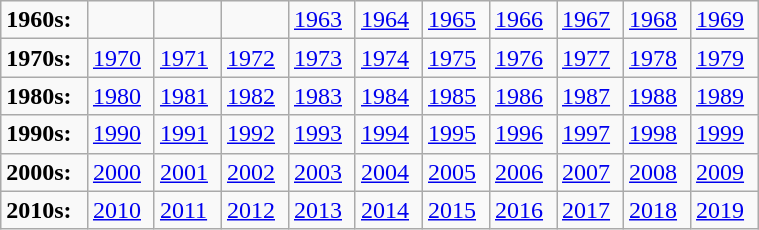<table class="wikitable" style="width:40%;">
<tr>
<td><strong>1960s:</strong></td>
<td> </td>
<td> </td>
<td> </td>
<td><a href='#'>1963</a></td>
<td><a href='#'>1964</a></td>
<td><a href='#'>1965</a></td>
<td><a href='#'>1966</a></td>
<td><a href='#'>1967</a></td>
<td><a href='#'>1968</a></td>
<td><a href='#'>1969</a></td>
</tr>
<tr>
<td><strong>1970s:</strong></td>
<td><a href='#'>1970</a></td>
<td><a href='#'>1971</a></td>
<td><a href='#'>1972</a></td>
<td><a href='#'>1973</a></td>
<td><a href='#'>1974</a></td>
<td><a href='#'>1975</a></td>
<td><a href='#'>1976</a></td>
<td><a href='#'>1977</a></td>
<td><a href='#'>1978</a></td>
<td><a href='#'>1979</a></td>
</tr>
<tr>
<td><strong>1980s:</strong></td>
<td><a href='#'>1980</a></td>
<td><a href='#'>1981</a></td>
<td><a href='#'>1982</a></td>
<td><a href='#'>1983</a></td>
<td><a href='#'>1984</a></td>
<td><a href='#'>1985</a></td>
<td><a href='#'>1986</a></td>
<td><a href='#'>1987</a></td>
<td><a href='#'>1988</a></td>
<td><a href='#'>1989</a></td>
</tr>
<tr>
<td><strong>1990s:</strong></td>
<td><a href='#'>1990</a></td>
<td><a href='#'>1991</a></td>
<td><a href='#'>1992</a></td>
<td><a href='#'>1993</a></td>
<td><a href='#'>1994</a></td>
<td><a href='#'>1995</a></td>
<td><a href='#'>1996</a></td>
<td><a href='#'>1997</a></td>
<td><a href='#'>1998</a></td>
<td><a href='#'>1999</a></td>
</tr>
<tr>
<td><strong>2000s:</strong></td>
<td><a href='#'>2000</a></td>
<td><a href='#'>2001</a></td>
<td><a href='#'>2002</a></td>
<td><a href='#'>2003</a></td>
<td><a href='#'>2004</a></td>
<td><a href='#'>2005</a></td>
<td><a href='#'>2006</a></td>
<td><a href='#'>2007</a></td>
<td><a href='#'>2008</a></td>
<td><a href='#'>2009</a></td>
</tr>
<tr>
<td><strong>2010s:</strong></td>
<td><a href='#'>2010</a></td>
<td><a href='#'>2011</a></td>
<td><a href='#'>2012</a></td>
<td><a href='#'>2013</a></td>
<td><a href='#'>2014</a></td>
<td><a href='#'>2015</a></td>
<td><a href='#'>2016</a></td>
<td><a href='#'>2017</a></td>
<td><a href='#'>2018</a></td>
<td><a href='#'>2019</a></td>
</tr>
</table>
